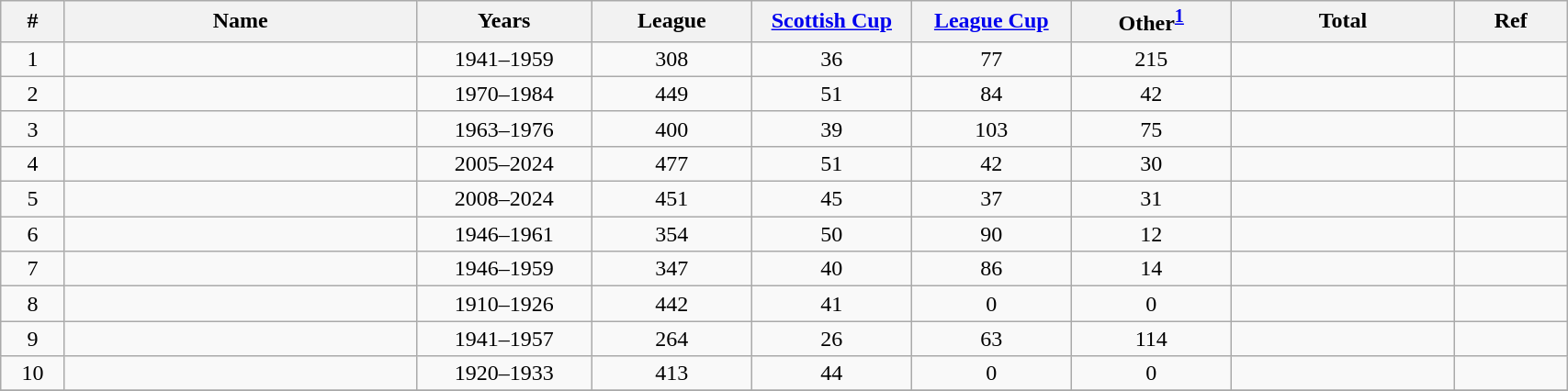<table class="wikitable sortable" style="text-align:center" width=90%>
<tr>
<th width=4%>#</th>
<th width=22%>Name</th>
<th width=11%>Years</th>
<th width=10%>League</th>
<th width=10%><a href='#'>Scottish Cup</a></th>
<th width=10%><a href='#'>League Cup</a></th>
<th width=10%>Other<sup><a href='#'>1</a></sup></th>
<th width=14%>Total</th>
<th width=7% class="unsortable">Ref</th>
</tr>
<tr>
<td>1</td>
<td align="left"></td>
<td>1941–1959</td>
<td>308</td>
<td>36</td>
<td>77</td>
<td>215</td>
<td></td>
<td></td>
</tr>
<tr>
<td>2</td>
<td align="left"></td>
<td>1970–1984</td>
<td>449</td>
<td>51</td>
<td>84</td>
<td>42</td>
<td></td>
<td></td>
</tr>
<tr>
<td>3</td>
<td align="left"></td>
<td>1963–1976</td>
<td>400</td>
<td>39</td>
<td>103</td>
<td>75</td>
<td></td>
<td></td>
</tr>
<tr>
<td>4</td>
<td align="left"></td>
<td>2005–2024</td>
<td>477</td>
<td>51</td>
<td>42</td>
<td>30</td>
<td></td>
<td></td>
</tr>
<tr>
<td>5</td>
<td align="left"></td>
<td>2008–2024</td>
<td>451</td>
<td>45</td>
<td>37</td>
<td>31</td>
<td></td>
<td></td>
</tr>
<tr>
<td>6</td>
<td align="left"></td>
<td>1946–1961</td>
<td>354</td>
<td>50</td>
<td>90</td>
<td>12</td>
<td></td>
<td></td>
</tr>
<tr>
<td>7</td>
<td align="left"></td>
<td>1946–1959</td>
<td>347</td>
<td>40</td>
<td>86</td>
<td>14</td>
<td></td>
<td></td>
</tr>
<tr>
<td>8</td>
<td align="left"></td>
<td>1910–1926</td>
<td>442</td>
<td>41</td>
<td>0</td>
<td>0</td>
<td></td>
<td></td>
</tr>
<tr>
<td>9</td>
<td align="left"></td>
<td>1941–1957</td>
<td>264</td>
<td>26</td>
<td>63</td>
<td>114</td>
<td></td>
<td></td>
</tr>
<tr>
<td>10</td>
<td align="left"></td>
<td>1920–1933</td>
<td>413</td>
<td>44</td>
<td>0</td>
<td>0</td>
<td></td>
<td></td>
</tr>
<tr>
</tr>
</table>
